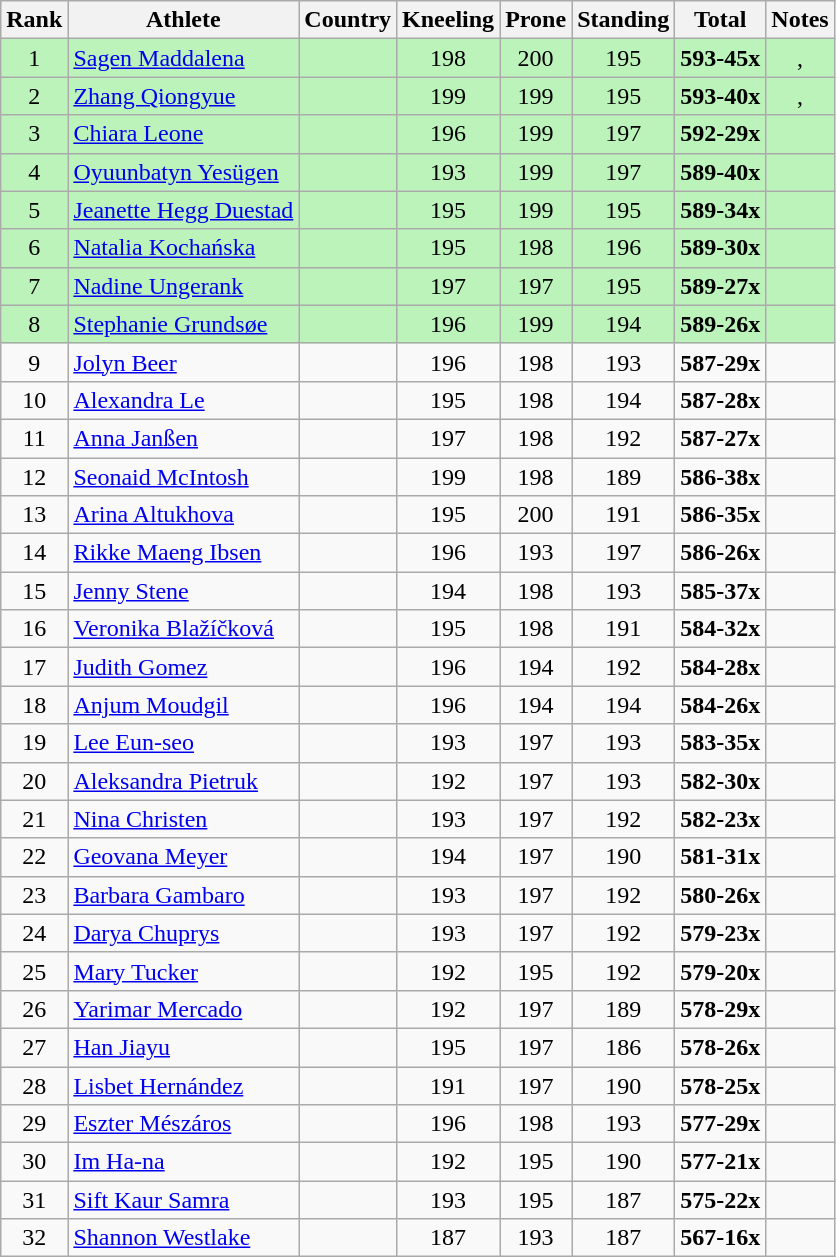<table class="wikitable sortable" style="text-align:center">
<tr>
<th>Rank</th>
<th>Athlete</th>
<th>Country</th>
<th>Kneeling</th>
<th>Prone</th>
<th>Standing</th>
<th>Total</th>
<th class="unsortable">Notes</th>
</tr>
<tr bgcolor=bbf3bb>
<td>1</td>
<td align=left><a href='#'>Sagen Maddalena</a></td>
<td align=left></td>
<td>198</td>
<td>200</td>
<td>195</td>
<td><strong>593-45x</strong></td>
<td>, </td>
</tr>
<tr bgcolor=bbf3bb>
<td>2</td>
<td align=left><a href='#'>Zhang Qiongyue</a></td>
<td align=left></td>
<td>199</td>
<td>199</td>
<td>195</td>
<td><strong>593-40x</strong></td>
<td>, </td>
</tr>
<tr bgcolor=bbf3bb>
<td>3</td>
<td align=left><a href='#'>Chiara Leone</a></td>
<td align=left></td>
<td>196</td>
<td>199</td>
<td>197</td>
<td><strong>592-29x</strong></td>
<td></td>
</tr>
<tr bgcolor=bbf3bb>
<td>4</td>
<td align=left><a href='#'>Oyuunbatyn Yesügen</a></td>
<td align=left></td>
<td>193</td>
<td>199</td>
<td>197</td>
<td><strong>589-40x</strong></td>
<td></td>
</tr>
<tr bgcolor=bbf3bb>
<td>5</td>
<td align=left><a href='#'>Jeanette Hegg Duestad</a></td>
<td align=left></td>
<td>195</td>
<td>199</td>
<td>195</td>
<td><strong>589-34x</strong></td>
<td></td>
</tr>
<tr bgcolor=bbf3bb>
<td>6</td>
<td align=left><a href='#'>Natalia Kochańska</a></td>
<td align=left></td>
<td>195</td>
<td>198</td>
<td>196</td>
<td><strong>589-30x</strong></td>
<td></td>
</tr>
<tr bgcolor=bbf3bb>
<td>7</td>
<td align=left><a href='#'>Nadine Ungerank</a></td>
<td align=left></td>
<td>197</td>
<td>197</td>
<td>195</td>
<td><strong>589-27x</strong></td>
<td></td>
</tr>
<tr bgcolor=bbf3bb>
<td>8</td>
<td align=left><a href='#'>Stephanie Grundsøe</a></td>
<td align=left></td>
<td>196</td>
<td>199</td>
<td>194</td>
<td><strong>589-26x</strong></td>
<td></td>
</tr>
<tr>
<td>9</td>
<td align=left><a href='#'>Jolyn Beer</a></td>
<td align=left></td>
<td>196</td>
<td>198</td>
<td>193</td>
<td><strong>587-29x</strong></td>
<td></td>
</tr>
<tr>
<td>10</td>
<td align=left><a href='#'>Alexandra Le</a></td>
<td align=left></td>
<td>195</td>
<td>198</td>
<td>194</td>
<td><strong>587-28x</strong></td>
<td></td>
</tr>
<tr>
<td>11</td>
<td align=left><a href='#'>Anna Janßen</a></td>
<td align=left></td>
<td>197</td>
<td>198</td>
<td>192</td>
<td><strong>587-27x</strong></td>
<td></td>
</tr>
<tr>
<td>12</td>
<td align=left><a href='#'>Seonaid McIntosh</a></td>
<td align=left></td>
<td>199</td>
<td>198</td>
<td>189</td>
<td><strong>586-38x</strong></td>
<td></td>
</tr>
<tr>
<td>13</td>
<td align=left><a href='#'>Arina Altukhova</a></td>
<td align=left></td>
<td>195</td>
<td>200</td>
<td>191</td>
<td><strong>586-35x</strong></td>
<td></td>
</tr>
<tr>
<td>14</td>
<td align=left><a href='#'>Rikke Maeng Ibsen</a></td>
<td align=left></td>
<td>196</td>
<td>193</td>
<td>197</td>
<td><strong>586-26x</strong></td>
<td></td>
</tr>
<tr>
<td>15</td>
<td align=left><a href='#'>Jenny Stene</a></td>
<td align=left></td>
<td>194</td>
<td>198</td>
<td>193</td>
<td><strong>585-37x</strong></td>
<td></td>
</tr>
<tr>
<td>16</td>
<td align=left><a href='#'>Veronika Blažíčková</a></td>
<td align=left></td>
<td>195</td>
<td>198</td>
<td>191</td>
<td><strong>584-32x</strong></td>
<td></td>
</tr>
<tr>
<td>17</td>
<td align=left><a href='#'>Judith Gomez</a></td>
<td align=left></td>
<td>196</td>
<td>194</td>
<td>192</td>
<td><strong>584-28x</strong></td>
<td></td>
</tr>
<tr>
<td>18</td>
<td align=left><a href='#'>Anjum Moudgil</a></td>
<td align=left></td>
<td>196</td>
<td>194</td>
<td>194</td>
<td><strong>584-26x</strong></td>
<td></td>
</tr>
<tr>
<td>19</td>
<td align=left><a href='#'>Lee Eun-seo</a></td>
<td align=left></td>
<td>193</td>
<td>197</td>
<td>193</td>
<td><strong>583-35x</strong></td>
<td></td>
</tr>
<tr>
<td>20</td>
<td align=left><a href='#'>Aleksandra Pietruk</a></td>
<td align=left></td>
<td>192</td>
<td>197</td>
<td>193</td>
<td><strong>582-30x</strong></td>
<td></td>
</tr>
<tr>
<td>21</td>
<td align=left><a href='#'>Nina Christen</a></td>
<td align=left></td>
<td>193</td>
<td>197</td>
<td>192</td>
<td><strong>582-23x</strong></td>
<td></td>
</tr>
<tr>
<td>22</td>
<td align=left><a href='#'>Geovana Meyer</a></td>
<td align=left></td>
<td>194</td>
<td>197</td>
<td>190</td>
<td><strong>581-31x</strong></td>
<td></td>
</tr>
<tr>
<td>23</td>
<td align=left><a href='#'>Barbara Gambaro</a></td>
<td align=left></td>
<td>193</td>
<td>197</td>
<td>192</td>
<td><strong>580-26x</strong></td>
<td></td>
</tr>
<tr>
<td>24</td>
<td align=left><a href='#'>Darya Chuprys</a></td>
<td align=left></td>
<td>193</td>
<td>197</td>
<td>192</td>
<td><strong>579-23x</strong></td>
<td></td>
</tr>
<tr>
<td>25</td>
<td align=left><a href='#'>Mary Tucker</a></td>
<td align=left></td>
<td>192</td>
<td>195</td>
<td>192</td>
<td><strong>579-20x</strong></td>
<td></td>
</tr>
<tr>
<td>26</td>
<td align=left><a href='#'>Yarimar Mercado</a></td>
<td align=left></td>
<td>192</td>
<td>197</td>
<td>189</td>
<td><strong>578-29x</strong></td>
<td></td>
</tr>
<tr>
<td>27</td>
<td align=left><a href='#'>Han Jiayu</a></td>
<td align=left></td>
<td>195</td>
<td>197</td>
<td>186</td>
<td><strong>578-26x</strong></td>
<td></td>
</tr>
<tr>
<td>28</td>
<td align=left><a href='#'>Lisbet Hernández</a></td>
<td align=left></td>
<td>191</td>
<td>197</td>
<td>190</td>
<td><strong>578-25x</strong></td>
<td></td>
</tr>
<tr>
<td>29</td>
<td align=left><a href='#'>Eszter Mészáros</a></td>
<td align=left></td>
<td>196</td>
<td>198</td>
<td>193</td>
<td><strong>577-29x</strong></td>
<td></td>
</tr>
<tr>
<td>30</td>
<td align=left><a href='#'>Im Ha-na</a></td>
<td align=left></td>
<td>192</td>
<td>195</td>
<td>190</td>
<td><strong>577-21x</strong></td>
<td></td>
</tr>
<tr>
<td>31</td>
<td align=left><a href='#'>Sift Kaur Samra</a></td>
<td align=left></td>
<td>193</td>
<td>195</td>
<td>187</td>
<td><strong>575-22x</strong></td>
<td></td>
</tr>
<tr>
<td>32</td>
<td align=left><a href='#'>Shannon Westlake</a></td>
<td align=left></td>
<td>187</td>
<td>193</td>
<td>187</td>
<td><strong>567-16x</strong></td>
<td></td>
</tr>
</table>
